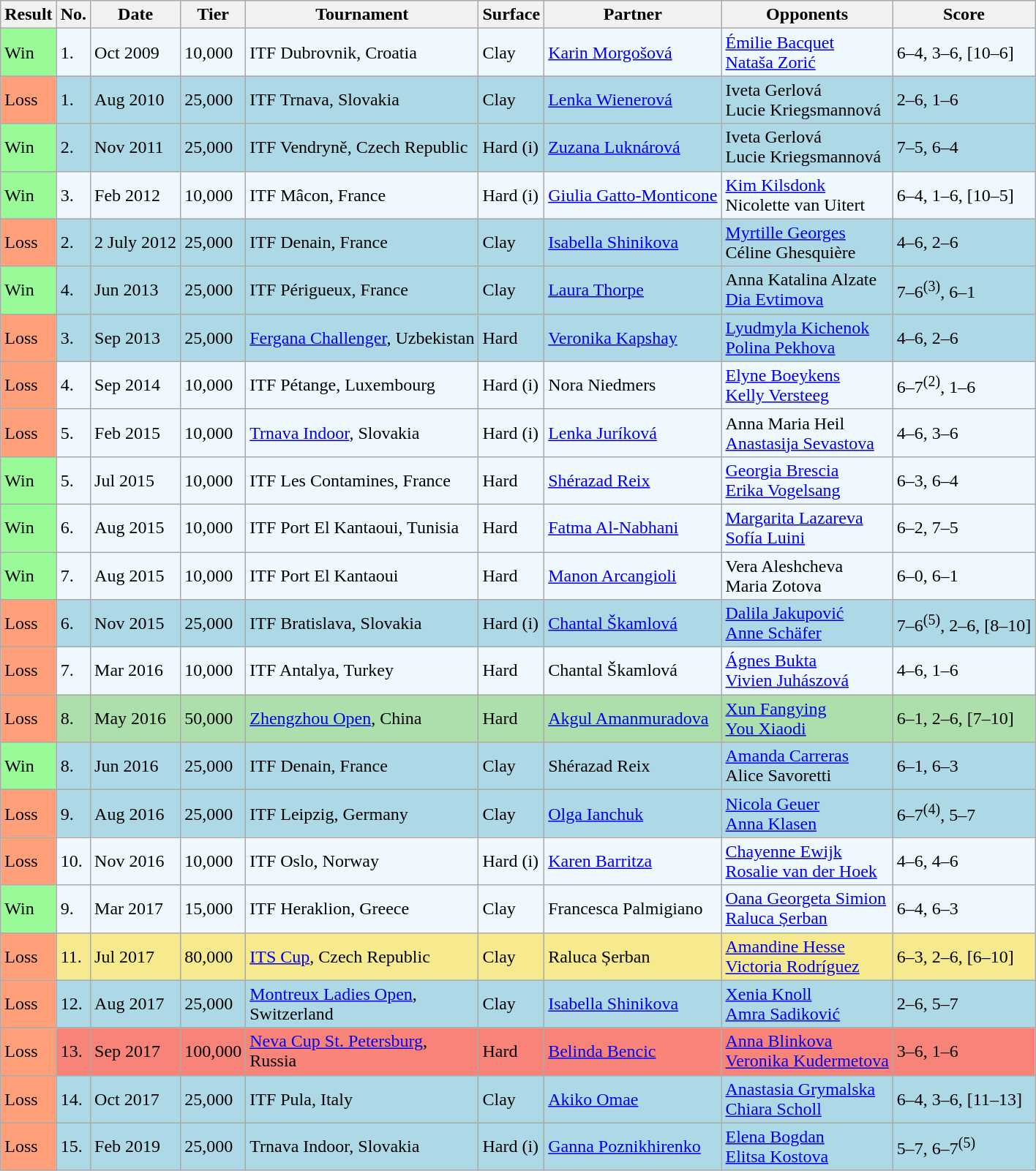<table class="sortable wikitable">
<tr>
<th>Result</th>
<th class="unsortable">No.</th>
<th>Date</th>
<th>Tier</th>
<th>Tournament</th>
<th>Surface</th>
<th>Partner</th>
<th>Opponents</th>
<th class="unsortable">Score</th>
</tr>
<tr style="background:#f0f8ff;">
<td style="background:#98fb98;">Win</td>
<td>1.</td>
<td>Oct 2009</td>
<td>10,000</td>
<td>ITF Dubrovnik, Croatia</td>
<td>Clay</td>
<td> <a href='#'>Karin Morgošová</a></td>
<td> <a href='#'>Émilie Bacquet</a> <br>  <a href='#'>Nataša Zorić</a></td>
<td>6–4, 3–6, [10–6]</td>
</tr>
<tr style="background:lightblue;">
<td style="background:#ffa07a;">Loss</td>
<td>1.</td>
<td>Aug 2010</td>
<td>25,000</td>
<td>ITF Trnava, Slovakia</td>
<td>Clay</td>
<td> <a href='#'>Lenka Wienerová</a></td>
<td> Iveta Gerlová <br>  Lucie Kriegsmannová</td>
<td>2–6, 1–6</td>
</tr>
<tr style="background:lightblue;">
<td style="background:#98fb98;">Win</td>
<td>2.</td>
<td>Nov 2011</td>
<td>25,000</td>
<td>ITF Vendryně, Czech Republic</td>
<td>Hard (i)</td>
<td> <a href='#'>Zuzana Luknárová</a></td>
<td> Iveta Gerlová <br>  Lucie Kriegsmannová</td>
<td>7–5, 6–4</td>
</tr>
<tr style="background:#f0f8ff;">
<td style="background:#98fb98;">Win</td>
<td>3.</td>
<td>Feb 2012</td>
<td>10,000</td>
<td>ITF Mâcon, France</td>
<td>Hard (i)</td>
<td> <a href='#'>Giulia Gatto-Monticone</a></td>
<td> <a href='#'>Kim Kilsdonk</a> <br>  Nicolette van Uitert</td>
<td>6–4, 1–6, [10–5]</td>
</tr>
<tr style="background:lightblue;">
<td style="background:#ffa07a;">Loss</td>
<td>2.</td>
<td>2 July 2012</td>
<td>25,000</td>
<td>ITF Denain, France</td>
<td>Clay</td>
<td> <a href='#'>Isabella Shinikova</a></td>
<td> <a href='#'>Myrtille Georges</a> <br>  Céline Ghesquière</td>
<td>4–6, 2–6</td>
</tr>
<tr style="background:lightblue;">
<td style="background:#98fb98;">Win</td>
<td>4.</td>
<td>Jun 2013</td>
<td>25,000</td>
<td>ITF Périgueux, France</td>
<td>Clay</td>
<td> <a href='#'>Laura Thorpe</a></td>
<td> Anna Katalina Alzate <br>  <a href='#'>Dia Evtimova</a></td>
<td>7–6<sup>(3)</sup>, 6–1</td>
</tr>
<tr style="background:lightblue;">
<td style="background:#ffa07a;">Loss</td>
<td>3.</td>
<td>Sep 2013</td>
<td>25,000</td>
<td><a href='#'>Fergana Challenger</a>, Uzbekistan</td>
<td>Hard</td>
<td> <a href='#'>Veronika Kapshay</a></td>
<td> <a href='#'>Lyudmyla Kichenok</a> <br>  <a href='#'>Polina Pekhova</a></td>
<td>4–6, 2–6</td>
</tr>
<tr style="background:#f0f8ff;">
<td style="background:#ffa07a;">Loss</td>
<td>4.</td>
<td>Sep 2014</td>
<td>10,000</td>
<td>ITF Pétange, Luxembourg</td>
<td>Hard (i)</td>
<td> Nora Niedmers</td>
<td> <a href='#'>Elyne Boeykens</a> <br>  <a href='#'>Kelly Versteeg</a></td>
<td>6–7<sup>(2)</sup>, 1–6</td>
</tr>
<tr style="background:#f0f8ff;">
<td style="background:#ffa07a;">Loss</td>
<td>5.</td>
<td>Feb 2015</td>
<td>10,000</td>
<td><a href='#'>Trnava Indoor</a>, Slovakia</td>
<td>Hard (i)</td>
<td> <a href='#'>Lenka Juríková</a></td>
<td> Anna Maria Heil <br>  <a href='#'>Anastasija Sevastova</a></td>
<td>4–6, 3–6</td>
</tr>
<tr style="background:#f0f8ff;">
<td style="background:#98fb98;">Win</td>
<td>5.</td>
<td>Jul 2015</td>
<td>10,000</td>
<td>ITF Les Contamines, France</td>
<td>Hard</td>
<td> <a href='#'>Shérazad Reix</a></td>
<td> <a href='#'>Georgia Brescia</a> <br>  <a href='#'>Erika Vogelsang</a></td>
<td>6–3, 6–4</td>
</tr>
<tr style="background:#f0f8ff;">
<td style="background:#98fb98;">Win</td>
<td>6.</td>
<td>Aug 2015</td>
<td>10,000</td>
<td>ITF Port El Kantaoui, Tunisia</td>
<td>Hard</td>
<td> <a href='#'>Fatma Al-Nabhani</a></td>
<td> <a href='#'>Margarita Lazareva</a> <br>  <a href='#'>Sofía Luini</a></td>
<td>6–2, 7–5</td>
</tr>
<tr style="background:#f0f8ff;">
<td style="background:#98fb98;">Win</td>
<td>7.</td>
<td>Aug 2015</td>
<td>10,000</td>
<td>ITF Port El Kantaoui</td>
<td>Hard</td>
<td> <a href='#'>Manon Arcangioli</a></td>
<td> Vera Aleshcheva <br>  Maria Zotova</td>
<td>6–0, 6–1</td>
</tr>
<tr style="background:lightblue;">
<td style="background:#ffa07a;">Loss</td>
<td>6.</td>
<td>Nov 2015</td>
<td>25,000</td>
<td>ITF Bratislava, Slovakia</td>
<td>Hard (i)</td>
<td> <a href='#'>Chantal Škamlová</a></td>
<td> <a href='#'>Dalila Jakupović</a> <br>  <a href='#'>Anne Schäfer</a></td>
<td>7–6<sup>(5)</sup>, 2–6, [8–10]</td>
</tr>
<tr style="background:#f0f8ff;">
<td style="background:#ffa07a;">Loss</td>
<td>7.</td>
<td>Mar 2016</td>
<td>10,000</td>
<td>ITF Antalya, Turkey</td>
<td>Hard</td>
<td> Chantal Škamlová</td>
<td> <a href='#'>Ágnes Bukta</a> <br>  <a href='#'>Vivien Juhászová</a></td>
<td>4–6, 1–6</td>
</tr>
<tr style="background:#addfad;">
<td style="background:#ffa07a;">Loss</td>
<td>8.</td>
<td>May 2016</td>
<td>50,000</td>
<td><a href='#'>Zhengzhou Open</a>, China</td>
<td>Hard</td>
<td> <a href='#'>Akgul Amanmuradova</a></td>
<td> <a href='#'>Xun Fangying</a> <br>  <a href='#'>You Xiaodi</a></td>
<td>6–1, 2–6, [7–10]</td>
</tr>
<tr style="background:lightblue;">
<td style="background:#98fb98;">Win</td>
<td>8.</td>
<td>Jun 2016</td>
<td>25,000</td>
<td>ITF Denain, France</td>
<td>Clay</td>
<td> Shérazad Reix</td>
<td> <a href='#'>Amanda Carreras</a> <br>  Alice Savoretti</td>
<td>6–1, 6–3</td>
</tr>
<tr style="background:lightblue;">
<td style="background:#ffa07a;">Loss</td>
<td>9.</td>
<td>Aug 2016</td>
<td>25,000</td>
<td>ITF Leipzig, Germany</td>
<td>Clay</td>
<td> <a href='#'>Olga Ianchuk</a></td>
<td> <a href='#'>Nicola Geuer</a> <br>  <a href='#'>Anna Klasen</a></td>
<td>6–7<sup>(4)</sup>, 5–7</td>
</tr>
<tr style="background:#f0f8ff;">
<td style="background:#ffa07a;">Loss</td>
<td>10.</td>
<td>Nov 2016</td>
<td>10,000</td>
<td>ITF Oslo, Norway</td>
<td>Hard (i)</td>
<td> <a href='#'>Karen Barritza</a></td>
<td> <a href='#'>Chayenne Ewijk</a> <br>  <a href='#'>Rosalie van der Hoek</a></td>
<td>4–6, 4–6</td>
</tr>
<tr style="background:#f0f8ff;">
<td style="background:#98fb98;">Win</td>
<td>9.</td>
<td>Mar 2017</td>
<td>15,000</td>
<td>ITF Heraklion, Greece</td>
<td>Clay</td>
<td> Francesca Palmigiano</td>
<td> <a href='#'>Oana Georgeta Simion</a> <br>  <a href='#'>Raluca Șerban</a></td>
<td>6–4, 6–3</td>
</tr>
<tr style="background:#f7e98e;">
<td style="background:#ffa07a;">Loss</td>
<td>11.</td>
<td>Jul 2017</td>
<td>80,000</td>
<td><a href='#'>ITS Cup</a>, Czech Republic</td>
<td>Clay</td>
<td> Raluca Șerban</td>
<td> <a href='#'>Amandine Hesse</a> <br>  <a href='#'>Victoria Rodríguez</a></td>
<td>6–3, 2–6, [6–10]</td>
</tr>
<tr style="background:lightblue;">
<td style="background:#ffa07a;">Loss</td>
<td>12.</td>
<td>Aug 2017</td>
<td>25,000</td>
<td><a href='#'>Montreux Ladies Open</a>, <br>Switzerland</td>
<td>Clay</td>
<td> <a href='#'>Isabella Shinikova</a></td>
<td> <a href='#'>Xenia Knoll</a> <br>  <a href='#'>Amra Sadiković</a></td>
<td>2–6, 5–7</td>
</tr>
<tr style="background:#f88379;">
<td style="background:#ffa07a;">Loss</td>
<td>13.</td>
<td>Sep 2017</td>
<td>100,000</td>
<td><a href='#'>Neva Cup St. Petersburg</a>, <br>Russia</td>
<td>Hard</td>
<td> <a href='#'>Belinda Bencic</a></td>
<td> <a href='#'>Anna Blinkova</a> <br>  <a href='#'>Veronika Kudermetova</a></td>
<td>3–6, 1–6</td>
</tr>
<tr style="background:lightblue;">
<td style="background:#ffa07a;">Loss</td>
<td>14.</td>
<td>Oct 2017</td>
<td>25,000</td>
<td>ITF Pula, Italy</td>
<td>Clay</td>
<td> <a href='#'>Akiko Omae</a></td>
<td> <a href='#'>Anastasia Grymalska</a> <br>  <a href='#'>Chiara Scholl</a></td>
<td>6–4, 3–6, [11–13]</td>
</tr>
<tr style="background:lightblue;">
<td style="background:#ffa07a;">Loss</td>
<td>15.</td>
<td>Feb 2019</td>
<td>25,000</td>
<td>Trnava Indoor, Slovakia</td>
<td>Hard (i)</td>
<td> <a href='#'>Ganna Poznikhirenko</a></td>
<td> <a href='#'>Elena Bogdan</a> <br>  <a href='#'>Elitsa Kostova</a></td>
<td>5–7, 6–7<sup>(5)</sup></td>
</tr>
</table>
